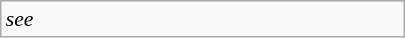<table class="wikitable floatright" style="font-size: 0.9em; width: 270px">
<tr>
<td><em>see </em></td>
</tr>
</table>
